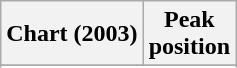<table class="wikitable sortable plainrowheaders">
<tr>
<th>Chart (2003)</th>
<th>Peak<br>position</th>
</tr>
<tr>
</tr>
<tr>
</tr>
</table>
